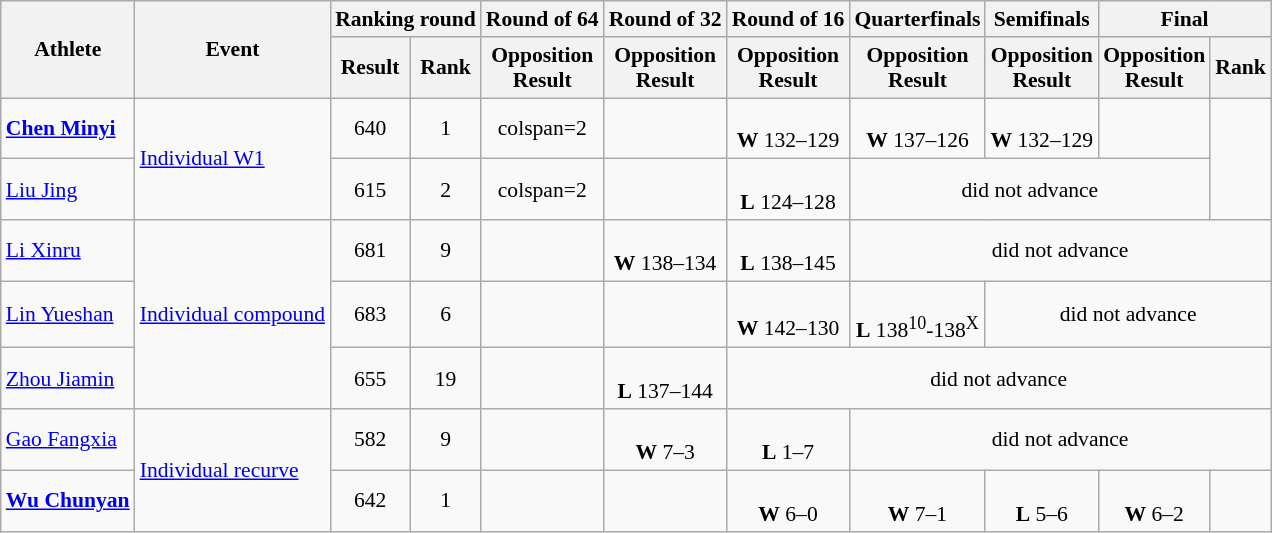<table class=wikitable style="font-size:90%">
<tr>
<th rowspan="2">Athlete</th>
<th rowspan="2">Event</th>
<th colspan="2">Ranking round</th>
<th>Round of 64</th>
<th>Round of 32</th>
<th>Round of 16</th>
<th>Quarterfinals</th>
<th>Semifinals</th>
<th colspan="2">Final</th>
</tr>
<tr>
<th>Result</th>
<th>Rank</th>
<th>Opposition<br>Result</th>
<th>Opposition<br>Result</th>
<th>Opposition<br>Result</th>
<th>Opposition<br>Result</th>
<th>Opposition<br>Result</th>
<th>Opposition<br>Result</th>
<th>Rank</th>
</tr>
<tr align=center>
<td align=left><strong><a href='#'>Chen Minyi</a></strong></td>
<td align=left rowspan="2"><a href='#'>Individual W1</a></td>
<td>640  </td>
<td>1</td>
<td>colspan=2 </td>
<td></td>
<td><br><strong>W</strong> 132–129</td>
<td><br><strong>W</strong> 137–126</td>
<td><br><strong>W</strong> 132–129</td>
<td></td>
</tr>
<tr align=center>
<td align=left><a href='#'>Liu Jing</a></td>
<td>615</td>
<td>2</td>
<td>colspan=2 </td>
<td></td>
<td><br><strong>L</strong> 124–128</td>
<td colspan=3>did not advance</td>
</tr>
<tr align=center>
<td align=left><a href='#'>Li Xinru</a></td>
<td align=left rowspan="3"><a href='#'>Individual compound</a></td>
<td>681</td>
<td>9</td>
<td></td>
<td><br><strong>W</strong> 138–134</td>
<td><br><strong>L</strong> 138–145</td>
<td colspan=4>did not advance</td>
</tr>
<tr align=center>
<td align=left><a href='#'>Lin Yueshan</a></td>
<td>683</td>
<td>6</td>
<td></td>
<td></td>
<td><br><strong>W</strong> 142–130</td>
<td><br><strong>L</strong> 138<sup>10</sup>-138<sup>X</sup></td>
<td colspan=3>did not advance</td>
</tr>
<tr align=center>
<td align=left><a href='#'>Zhou Jiamin</a></td>
<td>655</td>
<td>19</td>
<td></td>
<td><br><strong>L</strong> 137–144</td>
<td colspan=5>did not advance</td>
</tr>
<tr align=center>
<td align=left><a href='#'>Gao Fangxia</a></td>
<td align=left rowspan="2"><a href='#'>Individual recurve</a></td>
<td>582</td>
<td>9</td>
<td></td>
<td><br><strong>W</strong> 7–3</td>
<td><br><strong>L</strong> 1–7</td>
<td colspan=4>did not advance</td>
</tr>
<tr align=center>
<td align=left><strong><a href='#'>Wu Chunyan</a></strong></td>
<td>642 </td>
<td>1</td>
<td></td>
<td></td>
<td><br><strong>W</strong> 6–0</td>
<td><br><strong>W</strong> 7–1</td>
<td><br><strong>L</strong> 5–6</td>
<td><br><strong>W</strong> 6–2</td>
<td></td>
</tr>
</table>
